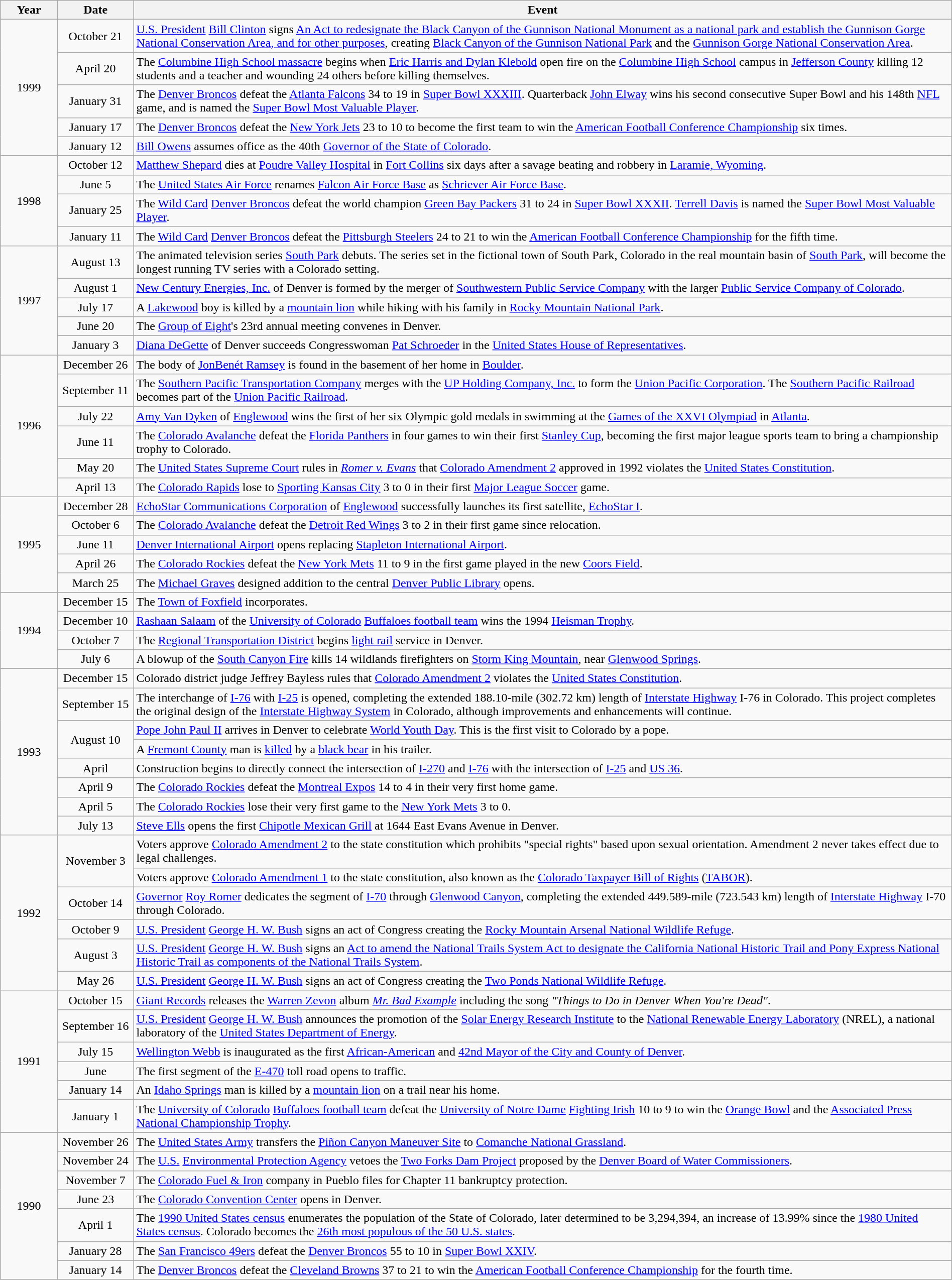<table class="wikitable" style="width:100%;">
<tr>
<th style="width:6%">Year</th>
<th style="width:8%">Date</th>
<th style="width:86%">Event</th>
</tr>
<tr>
<td align=center rowspan=5>1999</td>
<td align=center>October 21</td>
<td><a href='#'>U.S. President</a> <a href='#'>Bill Clinton</a> signs <a href='#'>An Act to redesignate the Black Canyon of the Gunnison National Monument as a national park and establish the Gunnison Gorge National Conservation Area, and for other purposes</a>, creating <a href='#'>Black Canyon of the Gunnison National Park</a> and the <a href='#'>Gunnison Gorge National Conservation Area</a>.</td>
</tr>
<tr>
<td align=center>April 20</td>
<td>The <a href='#'>Columbine High School massacre</a> begins when <a href='#'>Eric Harris and Dylan Klebold</a> open fire on the <a href='#'>Columbine High School</a> campus in <a href='#'>Jefferson County</a> killing 12 students and a teacher and wounding 24 others before killing themselves.</td>
</tr>
<tr>
<td align=center>January 31</td>
<td>The <a href='#'>Denver Broncos</a> defeat the <a href='#'>Atlanta Falcons</a> 34 to 19 in <a href='#'>Super Bowl XXXIII</a>. Quarterback <a href='#'>John Elway</a> wins his second consecutive Super Bowl and his 148th <a href='#'>NFL</a> game, and is named the <a href='#'>Super Bowl Most Valuable Player</a>.</td>
</tr>
<tr>
<td align=center>January 17</td>
<td>The <a href='#'>Denver Broncos</a> defeat the <a href='#'>New York Jets</a> 23 to 10 to become the first team to win the <a href='#'>American Football Conference Championship</a> six times.</td>
</tr>
<tr>
<td align=center>January 12</td>
<td><a href='#'>Bill Owens</a> assumes office as the 40th <a href='#'>Governor of the State of Colorado</a>.</td>
</tr>
<tr>
<td align=center rowspan=4>1998</td>
<td align=center>October 12</td>
<td><a href='#'>Matthew Shepard</a> dies at <a href='#'>Poudre Valley Hospital</a> in <a href='#'>Fort Collins</a> six days after a savage beating and robbery in <a href='#'>Laramie, Wyoming</a>.</td>
</tr>
<tr>
<td align=center>June 5</td>
<td>The <a href='#'>United States Air Force</a> renames <a href='#'>Falcon Air Force Base</a> as <a href='#'>Schriever Air Force Base</a>.</td>
</tr>
<tr>
<td align=center>January 25</td>
<td>The <a href='#'>Wild Card</a> <a href='#'>Denver Broncos</a> defeat the world champion <a href='#'>Green Bay Packers</a> 31 to 24 in <a href='#'>Super Bowl XXXII</a>. <a href='#'>Terrell Davis</a> is named the <a href='#'>Super Bowl Most Valuable Player</a>.</td>
</tr>
<tr>
<td align=center>January 11</td>
<td>The <a href='#'>Wild Card</a> <a href='#'>Denver Broncos</a> defeat the <a href='#'>Pittsburgh Steelers</a> 24 to 21 to win the <a href='#'>American Football Conference Championship</a> for the fifth time.</td>
</tr>
<tr>
<td align=center rowspan=5>1997</td>
<td align=center>August 13</td>
<td>The animated television series <a href='#'>South Park</a> debuts. The series set in the fictional town of South Park, Colorado in the real mountain basin of <a href='#'>South Park</a>, will become the longest running TV series with a Colorado setting.</td>
</tr>
<tr>
<td align=center>August 1</td>
<td><a href='#'>New Century Energies, Inc.</a> of Denver is formed by the merger of <a href='#'>Southwestern Public Service Company</a> with the larger <a href='#'>Public Service Company of Colorado</a>.</td>
</tr>
<tr>
<td align=center>July 17</td>
<td>A <a href='#'>Lakewood</a> boy is killed by a <a href='#'>mountain lion</a> while hiking with his family in <a href='#'>Rocky Mountain National Park</a>.</td>
</tr>
<tr>
<td align=center>June 20</td>
<td>The <a href='#'>Group of Eight</a>'s 23rd annual meeting convenes in Denver.</td>
</tr>
<tr>
<td align=center>January 3</td>
<td><a href='#'>Diana DeGette</a> of Denver succeeds Congresswoman <a href='#'>Pat Schroeder</a> in the <a href='#'>United States House of Representatives</a>.</td>
</tr>
<tr>
<td align=center rowspan=6>1996</td>
<td align=center>December 26</td>
<td>The body of <a href='#'>JonBenét Ramsey</a> is found in the basement of her home in <a href='#'>Boulder</a>.</td>
</tr>
<tr>
<td align=center>September 11</td>
<td>The <a href='#'>Southern Pacific Transportation Company</a> merges with the <a href='#'>UP Holding Company, Inc.</a> to form the <a href='#'>Union Pacific Corporation</a>. The <a href='#'>Southern Pacific Railroad</a> becomes part of the <a href='#'>Union Pacific Railroad</a>.</td>
</tr>
<tr>
<td align=center>July 22</td>
<td><a href='#'>Amy Van Dyken</a> of <a href='#'>Englewood</a> wins the first of her six Olympic gold medals in swimming at the <a href='#'>Games of the XXVI Olympiad</a> in <a href='#'>Atlanta</a>.</td>
</tr>
<tr>
<td align=center>June 11</td>
<td>The <a href='#'>Colorado Avalanche</a> defeat the <a href='#'>Florida Panthers</a> in four games to win their first <a href='#'>Stanley Cup</a>, becoming the first major league sports team to bring a championship trophy to Colorado.</td>
</tr>
<tr>
<td align=center>May 20</td>
<td>The <a href='#'>United States Supreme Court</a> rules in <em><a href='#'>Romer v. Evans</a></em> that <a href='#'>Colorado Amendment 2</a> approved in 1992 violates the <a href='#'>United States Constitution</a>.</td>
</tr>
<tr>
<td align=center>April 13</td>
<td>The <a href='#'>Colorado Rapids</a> lose to <a href='#'>Sporting Kansas City</a> 3 to 0 in their first <a href='#'>Major League Soccer</a> game.</td>
</tr>
<tr>
<td align=center rowspan=5>1995</td>
<td align=center>December 28</td>
<td><a href='#'>EchoStar Communications Corporation</a> of <a href='#'>Englewood</a> successfully launches its first satellite, <a href='#'>EchoStar I</a>.</td>
</tr>
<tr>
<td align=center>October 6</td>
<td>The <a href='#'>Colorado Avalanche</a> defeat the <a href='#'>Detroit Red Wings</a> 3 to 2 in their first game since relocation.</td>
</tr>
<tr>
<td align=center>June 11</td>
<td><a href='#'>Denver International Airport</a> opens replacing <a href='#'>Stapleton International Airport</a>.</td>
</tr>
<tr>
<td align=center>April 26</td>
<td>The <a href='#'>Colorado Rockies</a> defeat the <a href='#'>New York Mets</a> 11 to 9 in the first game played in the new <a href='#'>Coors Field</a>.</td>
</tr>
<tr>
<td align=center>March 25</td>
<td>The <a href='#'>Michael Graves</a> designed addition to the central <a href='#'>Denver Public Library</a> opens.</td>
</tr>
<tr>
<td align=center rowspan=4>1994</td>
<td align=center>December 15</td>
<td>The <a href='#'>Town of Foxfield</a> incorporates.</td>
</tr>
<tr>
<td align=center>December 10</td>
<td><a href='#'>Rashaan Salaam</a> of the <a href='#'>University of Colorado</a> <a href='#'>Buffaloes football team</a> wins the 1994 <a href='#'>Heisman Trophy</a>.</td>
</tr>
<tr>
<td align=center>October 7</td>
<td>The <a href='#'>Regional Transportation District</a> begins <a href='#'>light rail</a> service in Denver.</td>
</tr>
<tr>
<td align=center>July 6</td>
<td>A blowup of the <a href='#'>South Canyon Fire</a> kills 14 wildlands firefighters on <a href='#'>Storm King Mountain</a>, near <a href='#'>Glenwood Springs</a>.</td>
</tr>
<tr>
<td align=center rowspan=8>1993</td>
<td align=center>December 15</td>
<td>Colorado district judge Jeffrey Bayless rules that <a href='#'>Colorado Amendment 2</a> violates the <a href='#'>United States Constitution</a>.</td>
</tr>
<tr>
<td align=center>September 15</td>
<td>The interchange of <a href='#'>I-76</a> with <a href='#'>I-25</a> is opened, completing the extended 188.10-mile (302.72 km) length of <a href='#'>Interstate Highway</a> I-76 in Colorado. This project completes the original design of the <a href='#'>Interstate Highway System</a> in Colorado, although improvements and enhancements will continue.</td>
</tr>
<tr>
<td align=center rowspan=2>August 10</td>
<td><a href='#'>Pope John Paul II</a> arrives in Denver to celebrate <a href='#'>World Youth Day</a>. This is the first visit to Colorado by a pope.</td>
</tr>
<tr>
<td>A <a href='#'>Fremont County</a> man is <a href='#'>killed</a> by a <a href='#'>black bear</a> in his trailer.</td>
</tr>
<tr>
<td align=center>April</td>
<td>Construction begins to directly connect the intersection of <a href='#'>I-270</a> and <a href='#'>I-76</a> with the intersection of <a href='#'>I-25</a> and <a href='#'>US 36</a>.</td>
</tr>
<tr>
<td align=center>April 9</td>
<td>The <a href='#'>Colorado Rockies</a> defeat the <a href='#'>Montreal Expos</a> 14 to 4 in their very first home game.</td>
</tr>
<tr>
<td align=center>April 5</td>
<td>The <a href='#'>Colorado Rockies</a> lose their very first game to the <a href='#'>New York Mets</a> 3 to 0.</td>
</tr>
<tr>
<td align=center>July 13</td>
<td><a href='#'>Steve Ells</a> opens the first <a href='#'>Chipotle Mexican Grill</a> at 1644 East Evans Avenue in Denver.</td>
</tr>
<tr>
<td align=center rowspan=6>1992</td>
<td align=center rowspan=2>November 3</td>
<td>Voters approve <a href='#'>Colorado Amendment 2</a> to the state constitution which prohibits "special rights" based upon sexual orientation. Amendment 2 never takes effect due to legal challenges.</td>
</tr>
<tr>
<td>Voters approve <a href='#'>Colorado Amendment 1</a> to the state constitution, also known as the <a href='#'>Colorado Taxpayer Bill of Rights</a> (<a href='#'>TABOR</a>).</td>
</tr>
<tr>
<td align=center>October 14</td>
<td><a href='#'>Governor</a> <a href='#'>Roy Romer</a> dedicates the segment of <a href='#'>I-70</a> through <a href='#'>Glenwood Canyon</a>, completing the extended 449.589-mile (723.543 km) length of <a href='#'>Interstate Highway</a> I-70 through Colorado.</td>
</tr>
<tr>
<td align=center>October 9</td>
<td><a href='#'>U.S. President</a> <a href='#'>George H. W. Bush</a> signs an act of Congress creating the <a href='#'>Rocky Mountain Arsenal National Wildlife Refuge</a>.</td>
</tr>
<tr>
<td align=center>August 3</td>
<td><a href='#'>U.S. President</a> <a href='#'>George H. W. Bush</a> signs an <a href='#'>Act to amend the National Trails System Act to designate the California National Historic Trail and Pony Express National Historic Trail as components of the National Trails System</a>.</td>
</tr>
<tr>
<td align=center>May 26</td>
<td><a href='#'>U.S. President</a> <a href='#'>George H. W. Bush</a> signs an act of Congress creating the <a href='#'>Two Ponds National Wildlife Refuge</a>.</td>
</tr>
<tr>
<td align=center rowspan=6>1991</td>
<td align=center>October 15</td>
<td><a href='#'>Giant Records</a> releases the <a href='#'>Warren Zevon</a> album <em><a href='#'>Mr. Bad Example</a></em> including the song <em>"Things to Do in Denver When You're Dead"</em>.</td>
</tr>
<tr>
<td align=center>September 16</td>
<td><a href='#'>U.S. President</a> <a href='#'>George H. W. Bush</a> announces the promotion of the <a href='#'>Solar Energy Research Institute</a> to the <a href='#'>National Renewable Energy Laboratory</a> (NREL), a national laboratory of the <a href='#'>United States Department of Energy</a>.</td>
</tr>
<tr>
<td align=center>July 15</td>
<td><a href='#'>Wellington Webb</a> is inaugurated as the first <a href='#'>African-American</a> and <a href='#'>42nd Mayor of the City and County of Denver</a>.</td>
</tr>
<tr>
<td align=center>June</td>
<td>The first segment of the <a href='#'>E-470</a> toll road opens to traffic.</td>
</tr>
<tr>
<td align=center>January 14</td>
<td>An <a href='#'>Idaho Springs</a> man is killed by a <a href='#'>mountain lion</a> on a trail near his home.</td>
</tr>
<tr>
<td align=center>January 1</td>
<td>The <a href='#'>University of Colorado</a> <a href='#'>Buffaloes football team</a> defeat the <a href='#'>University of Notre Dame</a> <a href='#'>Fighting Irish</a> 10 to 9 to win the <a href='#'>Orange Bowl</a> and the <a href='#'>Associated Press National Championship Trophy</a>.</td>
</tr>
<tr>
<td align=center rowspan=7>1990</td>
<td align=center>November 26</td>
<td>The <a href='#'>United States Army</a> transfers the <a href='#'>Piñon Canyon Maneuver Site</a> to <a href='#'>Comanche National Grassland</a>.</td>
</tr>
<tr>
<td align=center>November 24</td>
<td>The <a href='#'>U.S.</a> <a href='#'>Environmental Protection Agency</a> vetoes the <a href='#'>Two Forks Dam Project</a> proposed by the <a href='#'>Denver Board of Water Commissioners</a>.</td>
</tr>
<tr>
<td align=center>November 7</td>
<td>The <a href='#'>Colorado Fuel & Iron</a> company in Pueblo files for Chapter 11 bankruptcy protection.</td>
</tr>
<tr>
<td align=center>June 23</td>
<td>The <a href='#'>Colorado Convention Center</a> opens in Denver.</td>
</tr>
<tr>
<td align=center>April 1</td>
<td>The <a href='#'>1990 United States census</a> enumerates the population of the State of Colorado, later determined to be 3,294,394, an increase of 13.99% since the <a href='#'>1980 United States census</a>. Colorado becomes the <a href='#'>26th most populous of the 50 U.S. states</a>.</td>
</tr>
<tr>
<td align=center>January 28</td>
<td>The <a href='#'>San Francisco 49ers</a> defeat the <a href='#'>Denver Broncos</a> 55 to 10 in <a href='#'>Super Bowl XXIV</a>.</td>
</tr>
<tr>
<td align=center>January 14</td>
<td>The <a href='#'>Denver Broncos</a> defeat the <a href='#'>Cleveland Browns</a> 37 to 21 to win the <a href='#'>American Football Conference Championship</a> for the fourth time.</td>
</tr>
</table>
